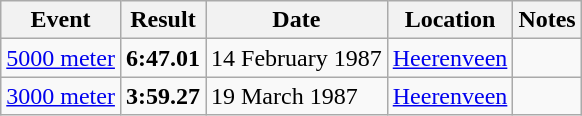<table class='wikitable'>
<tr>
<th>Event</th>
<th>Result</th>
<th>Date</th>
<th>Location</th>
<th>Notes</th>
</tr>
<tr>
<td><a href='#'>5000 meter</a></td>
<td><strong>6:47.01</strong></td>
<td>14 February 1987</td>
<td align=left><a href='#'>Heerenveen</a></td>
<td></td>
</tr>
<tr>
<td><a href='#'>3000 meter</a></td>
<td><strong>3:59.27</strong></td>
<td>19 March 1987</td>
<td align=left><a href='#'>Heerenveen</a></td>
<td></td>
</tr>
</table>
